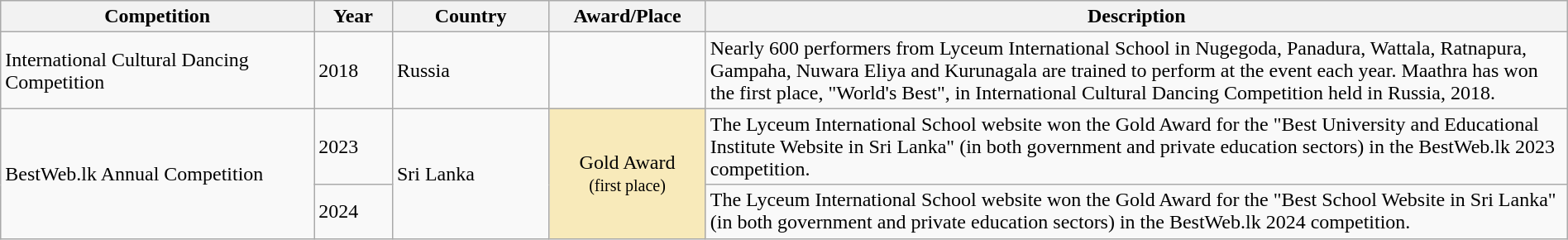<table class="wikitable" style=width:100%>
<tr>
<th style=width:20%>Competition</th>
<th style=width:5%>Year</th>
<th style=width:10%>Country</th>
<th style=width:10%>Award/Place</th>
<th style=width:55%>Description</th>
</tr>
<tr>
<td>International Cultural Dancing Competition</td>
<td>2018</td>
<td>Russia</td>
<td></td>
<td>Nearly 600 performers from Lyceum International School in Nugegoda, Panadura, Wattala, Ratnapura, Gampaha, Nuwara Eliya and Kurunagala are trained to perform at the event each year. Maathra has won the first place, "World's Best", in International Cultural Dancing Competition held in Russia, 2018.</td>
</tr>
<tr>
<td rowspan=2>BestWeb.lk Annual Competition</td>
<td>2023</td>
<td rowspan=2>Sri Lanka</td>
<td rowspan=2 style="background: #F8EABA; color: #000; vertical-align: middle; text-align: center; " class="yes table-yes2 notheme">Gold Award<br><small>(first place)</small></td>
<td>The Lyceum International School website won the Gold Award for the "Best University and Educational Institute Website in Sri Lanka" (in both government and private education sectors) in the BestWeb.lk 2023 competition.</td>
</tr>
<tr>
<td>2024</td>
<td>The Lyceum International School website won the Gold Award for the "Best School Website in Sri Lanka" (in both government and private education sectors) in the BestWeb.lk 2024 competition.</td>
</tr>
</table>
